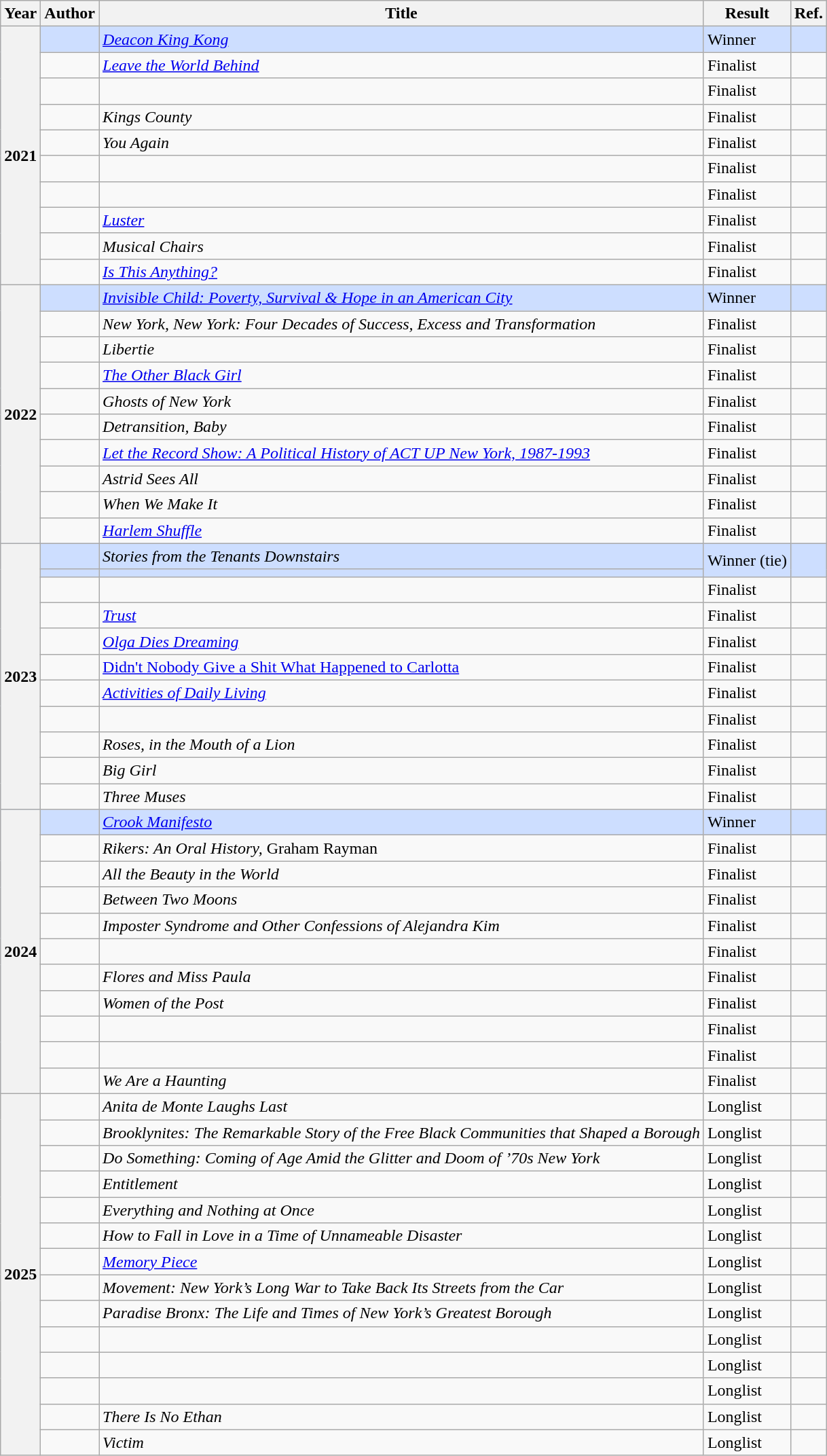<table class="wikitable sortable">
<tr>
<th scope="col">Year</th>
<th scope="col">Author</th>
<th scope="col">Title</th>
<th scope="col">Result</th>
<th scope="col">Ref.</th>
</tr>
<tr style="background:#cddeff">
<th rowspan="10">2021</th>
<td></td>
<td><em><a href='#'>Deacon King Kong</a></em></td>
<td>Winner</td>
<td></td>
</tr>
<tr>
<td></td>
<td><em><a href='#'>Leave the World Behind</a></em></td>
<td>Finalist</td>
<td></td>
</tr>
<tr>
<td></td>
<td></td>
<td>Finalist</td>
<td></td>
</tr>
<tr>
<td></td>
<td><em>Kings County</em></td>
<td>Finalist</td>
<td></td>
</tr>
<tr>
<td></td>
<td><em>You Again</em></td>
<td>Finalist</td>
<td></td>
</tr>
<tr>
<td></td>
<td></td>
<td>Finalist</td>
<td></td>
</tr>
<tr>
<td></td>
<td></td>
<td>Finalist</td>
<td></td>
</tr>
<tr>
<td></td>
<td><em><a href='#'>Luster</a></em></td>
<td>Finalist</td>
<td></td>
</tr>
<tr>
<td></td>
<td><em>Musical Chairs</em></td>
<td>Finalist</td>
<td></td>
</tr>
<tr>
<td></td>
<td><em><a href='#'>Is This Anything?</a></em></td>
<td>Finalist</td>
<td></td>
</tr>
<tr style="background:#cddeff">
<th rowspan="10">2022</th>
<td></td>
<td><em><a href='#'>Invisible Child: Poverty, Survival & Hope in an American City</a></em></td>
<td>Winner</td>
<td></td>
</tr>
<tr>
<td></td>
<td><em>New York, New York: Four Decades of Success, Excess and Transformation</em></td>
<td>Finalist</td>
<td></td>
</tr>
<tr>
<td></td>
<td><em>Libertie</em></td>
<td>Finalist</td>
<td></td>
</tr>
<tr>
<td></td>
<td><em><a href='#'>The Other Black Girl</a></em></td>
<td>Finalist</td>
<td></td>
</tr>
<tr>
<td></td>
<td><em>Ghosts of New York</em></td>
<td>Finalist</td>
<td></td>
</tr>
<tr>
<td></td>
<td><em>Detransition, Baby</em></td>
<td>Finalist</td>
<td></td>
</tr>
<tr>
<td></td>
<td><em><a href='#'>Let the Record Show: A Political History of ACT UP New York, 1987-1993</a></em></td>
<td>Finalist</td>
<td></td>
</tr>
<tr>
<td></td>
<td><em>Astrid Sees All</em></td>
<td>Finalist</td>
<td></td>
</tr>
<tr>
<td></td>
<td><em>When We Make It</em></td>
<td>Finalist</td>
<td></td>
</tr>
<tr>
<td></td>
<td><em><a href='#'>Harlem Shuffle</a></em></td>
<td>Finalist</td>
<td></td>
</tr>
<tr style="background:#cddeff">
<th rowspan="11">2023</th>
<td></td>
<td><em>Stories from the Tenants Downstairs</em></td>
<td rowspan="2">Winner (tie)</td>
<td rowspan="2"></td>
</tr>
<tr style="background:#cddeff">
<td></td>
<td></td>
</tr>
<tr>
<td></td>
<td></td>
<td>Finalist</td>
<td></td>
</tr>
<tr>
<td></td>
<td><a href='#'><em>Trust</em></a></td>
<td>Finalist</td>
<td></td>
</tr>
<tr>
<td></td>
<td><em><a href='#'>Olga Dies Dreaming</a></em></td>
<td>Finalist</td>
<td></td>
</tr>
<tr>
<td></td>
<td><a href='#'>Didn't Nobody Give a Shit What Happened to Carlotta</a></td>
<td>Finalist</td>
<td></td>
</tr>
<tr>
<td></td>
<td><em><a href='#'>Activities of Daily Living</a></em></td>
<td>Finalist</td>
<td></td>
</tr>
<tr>
<td></td>
<td></td>
<td>Finalist</td>
<td></td>
</tr>
<tr>
<td></td>
<td><em>Roses, in the Mouth of a Lion</em></td>
<td>Finalist</td>
<td></td>
</tr>
<tr>
<td></td>
<td><em>Big Girl</em></td>
<td>Finalist</td>
<td></td>
</tr>
<tr>
<td></td>
<td><em>Three Muses</em></td>
<td>Finalist</td>
<td></td>
</tr>
<tr style="background:#cddeff">
<th rowspan="11">2024</th>
<td></td>
<td><em><a href='#'>Crook Manifesto</a></em></td>
<td>Winner</td>
<td></td>
</tr>
<tr>
<td></td>
<td><em>Rikers: An Oral History,</em> Graham Rayman</td>
<td>Finalist</td>
<td></td>
</tr>
<tr>
<td></td>
<td><em>All the Beauty in the World</em></td>
<td>Finalist</td>
<td></td>
</tr>
<tr>
<td></td>
<td><em>Between Two Moons</em></td>
<td>Finalist</td>
<td></td>
</tr>
<tr>
<td></td>
<td><em>Imposter Syndrome and Other Confessions of Alejandra Kim</em></td>
<td>Finalist</td>
<td></td>
</tr>
<tr>
<td></td>
<td></td>
<td>Finalist</td>
<td></td>
</tr>
<tr>
<td></td>
<td><em>Flores and Miss Paula</em></td>
<td>Finalist</td>
<td></td>
</tr>
<tr>
<td></td>
<td><em>Women of the Post</em></td>
<td>Finalist</td>
<td></td>
</tr>
<tr>
<td></td>
<td></td>
<td>Finalist</td>
<td></td>
</tr>
<tr>
<td></td>
<td></td>
<td>Finalist</td>
<td></td>
</tr>
<tr>
<td></td>
<td><em>We Are a Haunting</em></td>
<td>Finalist</td>
<td></td>
</tr>
<tr>
<th rowspan="14">2025</th>
<td></td>
<td><em>Anita de Monte Laughs Last</em></td>
<td>Longlist</td>
<td></td>
</tr>
<tr>
<td></td>
<td><em>Brooklynites: The Remarkable Story of the Free Black Communities that Shaped a Borough</em></td>
<td>Longlist</td>
<td></td>
</tr>
<tr>
<td></td>
<td><em>Do Something: Coming of Age Amid the Glitter and Doom of ’70s New York</em></td>
<td>Longlist</td>
<td></td>
</tr>
<tr>
<td></td>
<td><em>Entitlement</em></td>
<td>Longlist</td>
<td></td>
</tr>
<tr>
<td></td>
<td><em>Everything and Nothing at Once</em></td>
<td>Longlist</td>
<td></td>
</tr>
<tr>
<td></td>
<td><em>How to Fall in Love in a Time of Unnameable Disaster</em></td>
<td>Longlist</td>
<td></td>
</tr>
<tr>
<td></td>
<td><em><a href='#'>Memory Piece</a></em></td>
<td>Longlist</td>
<td></td>
</tr>
<tr>
<td></td>
<td><em>Movement: New York’s Long War to Take Back Its Streets from the Car</em></td>
<td>Longlist</td>
<td></td>
</tr>
<tr>
<td></td>
<td><em>Paradise Bronx: The Life and Times of New York’s Greatest Borough</em></td>
<td>Longlist</td>
<td></td>
</tr>
<tr>
<td></td>
<td><em></em></td>
<td>Longlist</td>
<td></td>
</tr>
<tr>
<td></td>
<td><em></em></td>
<td>Longlist</td>
<td></td>
</tr>
<tr>
<td></td>
<td><em></em></td>
<td>Longlist</td>
<td></td>
</tr>
<tr>
<td></td>
<td><em>There Is No Ethan</em></td>
<td>Longlist</td>
<td></td>
</tr>
<tr>
<td></td>
<td><em>Victim</em></td>
<td>Longlist</td>
<td></td>
</tr>
</table>
